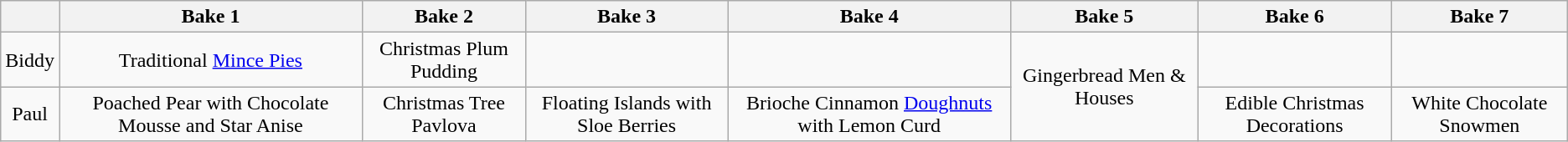<table class="wikitable" style="text-align:center;">
<tr>
<th></th>
<th>Bake 1</th>
<th>Bake 2</th>
<th>Bake 3</th>
<th>Bake 4</th>
<th>Bake 5</th>
<th>Bake 6</th>
<th>Bake 7</th>
</tr>
<tr>
<td>Biddy</td>
<td>Traditional <a href='#'>Mince Pies</a></td>
<td>Christmas Plum Pudding</td>
<td></td>
<td></td>
<td rowspan="2">Gingerbread Men & Houses</td>
<td></td>
<td></td>
</tr>
<tr>
<td>Paul</td>
<td>Poached Pear with Chocolate Mousse and Star Anise</td>
<td>Christmas Tree Pavlova</td>
<td>Floating Islands with Sloe Berries</td>
<td>Brioche Cinnamon <a href='#'>Doughnuts</a> with Lemon Curd</td>
<td>Edible Christmas Decorations</td>
<td>White Chocolate Snowmen</td>
</tr>
</table>
